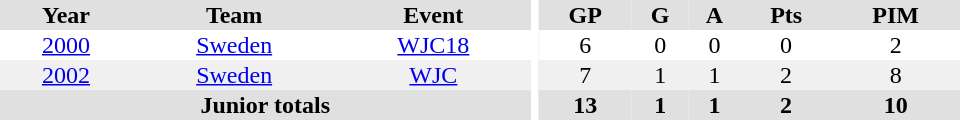<table border="0" cellpadding="1" cellspacing="0" style="text-align:center; width:40em">
<tr bgcolor="#e0e0e0">
<th>Year</th>
<th>Team</th>
<th>Event</th>
<th rowspan="99" bgcolor="#ffffff"></th>
<th>GP</th>
<th>G</th>
<th>A</th>
<th>Pts</th>
<th>PIM</th>
</tr>
<tr>
<td><a href='#'>2000</a></td>
<td><a href='#'>Sweden</a></td>
<td><a href='#'>WJC18</a></td>
<td>6</td>
<td>0</td>
<td>0</td>
<td>0</td>
<td>2</td>
</tr>
<tr bgcolor="#f0f0f0">
<td><a href='#'>2002</a></td>
<td><a href='#'>Sweden</a></td>
<td><a href='#'>WJC</a></td>
<td>7</td>
<td>1</td>
<td>1</td>
<td>2</td>
<td>8</td>
</tr>
<tr bgcolor="#e0e0e0">
<th colspan="3">Junior totals</th>
<th>13</th>
<th>1</th>
<th>1</th>
<th>2</th>
<th>10</th>
</tr>
</table>
